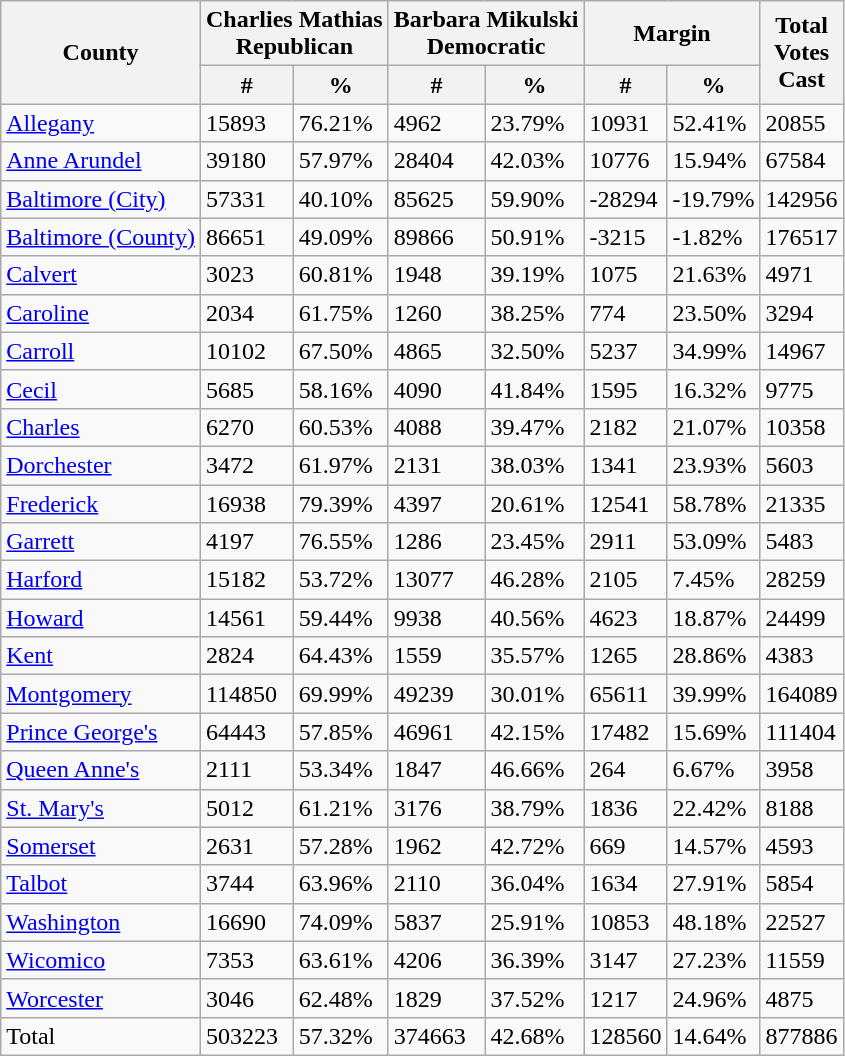<table class="wikitable sortable">
<tr>
<th rowspan="2">County</th>
<th colspan="2" >Charlies Mathias<br>Republican</th>
<th colspan="2" >Barbara Mikulski<br>Democratic</th>
<th colspan="2">Margin</th>
<th rowspan="2">Total<br>Votes<br>Cast</th>
</tr>
<tr>
<th>#</th>
<th>%</th>
<th>#</th>
<th>%</th>
<th>#</th>
<th>%</th>
</tr>
<tr>
<td><a href='#'>Allegany</a></td>
<td>15893</td>
<td>76.21%</td>
<td>4962</td>
<td>23.79%</td>
<td>10931</td>
<td>52.41%</td>
<td>20855</td>
</tr>
<tr>
<td><a href='#'>Anne Arundel</a></td>
<td>39180</td>
<td>57.97%</td>
<td>28404</td>
<td>42.03%</td>
<td>10776</td>
<td>15.94%</td>
<td>67584</td>
</tr>
<tr>
<td><a href='#'>Baltimore (City)</a></td>
<td>57331</td>
<td>40.10%</td>
<td>85625</td>
<td>59.90%</td>
<td>-28294</td>
<td>-19.79%</td>
<td>142956</td>
</tr>
<tr>
<td><a href='#'>Baltimore (County)</a></td>
<td>86651</td>
<td>49.09%</td>
<td>89866</td>
<td>50.91%</td>
<td>-3215</td>
<td>-1.82%</td>
<td>176517</td>
</tr>
<tr>
<td><a href='#'>Calvert</a></td>
<td>3023</td>
<td>60.81%</td>
<td>1948</td>
<td>39.19%</td>
<td>1075</td>
<td>21.63%</td>
<td>4971</td>
</tr>
<tr>
<td><a href='#'>Caroline</a></td>
<td>2034</td>
<td>61.75%</td>
<td>1260</td>
<td>38.25%</td>
<td>774</td>
<td>23.50%</td>
<td>3294</td>
</tr>
<tr>
<td><a href='#'>Carroll</a></td>
<td>10102</td>
<td>67.50%</td>
<td>4865</td>
<td>32.50%</td>
<td>5237</td>
<td>34.99%</td>
<td>14967</td>
</tr>
<tr>
<td><a href='#'>Cecil</a></td>
<td>5685</td>
<td>58.16%</td>
<td>4090</td>
<td>41.84%</td>
<td>1595</td>
<td>16.32%</td>
<td>9775</td>
</tr>
<tr>
<td><a href='#'>Charles</a></td>
<td>6270</td>
<td>60.53%</td>
<td>4088</td>
<td>39.47%</td>
<td>2182</td>
<td>21.07%</td>
<td>10358</td>
</tr>
<tr>
<td><a href='#'>Dorchester</a></td>
<td>3472</td>
<td>61.97%</td>
<td>2131</td>
<td>38.03%</td>
<td>1341</td>
<td>23.93%</td>
<td>5603</td>
</tr>
<tr>
<td><a href='#'>Frederick</a></td>
<td>16938</td>
<td>79.39%</td>
<td>4397</td>
<td>20.61%</td>
<td>12541</td>
<td>58.78%</td>
<td>21335</td>
</tr>
<tr>
<td><a href='#'>Garrett</a></td>
<td>4197</td>
<td>76.55%</td>
<td>1286</td>
<td>23.45%</td>
<td>2911</td>
<td>53.09%</td>
<td>5483</td>
</tr>
<tr>
<td><a href='#'>Harford</a></td>
<td>15182</td>
<td>53.72%</td>
<td>13077</td>
<td>46.28%</td>
<td>2105</td>
<td>7.45%</td>
<td>28259</td>
</tr>
<tr>
<td><a href='#'>Howard</a></td>
<td>14561</td>
<td>59.44%</td>
<td>9938</td>
<td>40.56%</td>
<td>4623</td>
<td>18.87%</td>
<td>24499</td>
</tr>
<tr>
<td><a href='#'>Kent</a></td>
<td>2824</td>
<td>64.43%</td>
<td>1559</td>
<td>35.57%</td>
<td>1265</td>
<td>28.86%</td>
<td>4383</td>
</tr>
<tr>
<td><a href='#'>Montgomery</a></td>
<td>114850</td>
<td>69.99%</td>
<td>49239</td>
<td>30.01%</td>
<td>65611</td>
<td>39.99%</td>
<td>164089</td>
</tr>
<tr>
<td><a href='#'>Prince George's</a></td>
<td>64443</td>
<td>57.85%</td>
<td>46961</td>
<td>42.15%</td>
<td>17482</td>
<td>15.69%</td>
<td>111404</td>
</tr>
<tr>
<td><a href='#'>Queen Anne's</a></td>
<td>2111</td>
<td>53.34%</td>
<td>1847</td>
<td>46.66%</td>
<td>264</td>
<td>6.67%</td>
<td>3958</td>
</tr>
<tr>
<td><a href='#'>St. Mary's</a></td>
<td>5012</td>
<td>61.21%</td>
<td>3176</td>
<td>38.79%</td>
<td>1836</td>
<td>22.42%</td>
<td>8188</td>
</tr>
<tr>
<td><a href='#'>Somerset</a></td>
<td>2631</td>
<td>57.28%</td>
<td>1962</td>
<td>42.72%</td>
<td>669</td>
<td>14.57%</td>
<td>4593</td>
</tr>
<tr>
<td><a href='#'>Talbot</a></td>
<td>3744</td>
<td>63.96%</td>
<td>2110</td>
<td>36.04%</td>
<td>1634</td>
<td>27.91%</td>
<td>5854</td>
</tr>
<tr>
<td><a href='#'>Washington</a></td>
<td>16690</td>
<td>74.09%</td>
<td>5837</td>
<td>25.91%</td>
<td>10853</td>
<td>48.18%</td>
<td>22527</td>
</tr>
<tr>
<td><a href='#'>Wicomico</a></td>
<td>7353</td>
<td>63.61%</td>
<td>4206</td>
<td>36.39%</td>
<td>3147</td>
<td>27.23%</td>
<td>11559</td>
</tr>
<tr>
<td><a href='#'>Worcester</a></td>
<td>3046</td>
<td>62.48%</td>
<td>1829</td>
<td>37.52%</td>
<td>1217</td>
<td>24.96%</td>
<td>4875</td>
</tr>
<tr>
<td>Total</td>
<td>503223</td>
<td>57.32%</td>
<td>374663</td>
<td>42.68%</td>
<td>128560</td>
<td>14.64%</td>
<td>877886</td>
</tr>
</table>
